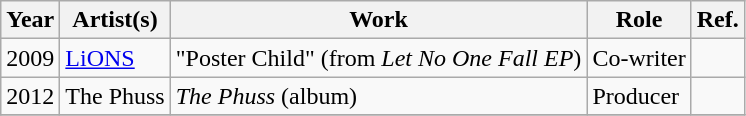<table class="wikitable">
<tr>
<th>Year</th>
<th>Artist(s)</th>
<th>Work</th>
<th>Role</th>
<th>Ref.</th>
</tr>
<tr>
<td align="center" rowspan="1">2009</td>
<td><a href='#'>LiONS</a></td>
<td>"Poster Child" (from <em>Let No One Fall EP</em>)</td>
<td>Co-writer</td>
<td align="center"></td>
</tr>
<tr>
<td align="center" rowspan="1">2012</td>
<td>The Phuss</td>
<td><em>The Phuss</em> (album)</td>
<td>Producer</td>
<td align="center"></td>
</tr>
<tr>
</tr>
</table>
